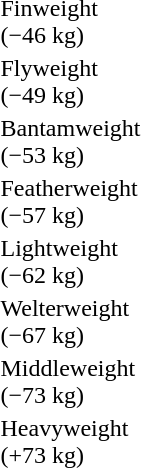<table>
<tr>
<td rowspan=2>Finweight <br>(−46 kg) </td>
<td rowspan=2></td>
<td rowspan=2></td>
<td></td>
</tr>
<tr>
<td></td>
</tr>
<tr>
<td rowspan=2>Flyweight<br>(−49 kg) </td>
<td rowspan=2></td>
<td rowspan=2></td>
<td></td>
</tr>
<tr>
<td></td>
</tr>
<tr>
<td rowspan=2>Bantamweight<br>(−53 kg) </td>
<td rowspan=2></td>
<td rowspan=2></td>
<td></td>
</tr>
<tr>
<td></td>
</tr>
<tr>
<td rowspan=2>Featherweight<br>(−57 kg) </td>
<td rowspan=2></td>
<td rowspan=2></td>
<td></td>
</tr>
<tr>
<td></td>
</tr>
<tr>
<td rowspan=2>Lightweight<br>(−62 kg) </td>
<td rowspan=2></td>
<td rowspan=2></td>
<td></td>
</tr>
<tr>
<td></td>
</tr>
<tr>
<td rowspan=2>Welterweight<br>(−67 kg) </td>
<td rowspan=2></td>
<td rowspan=2></td>
<td></td>
</tr>
<tr>
<td></td>
</tr>
<tr>
<td rowspan=2>Middleweight<br>(−73 kg) </td>
<td rowspan=2></td>
<td rowspan=2></td>
<td></td>
</tr>
<tr>
<td></td>
</tr>
<tr>
<td rowspan=2>Heavyweight<br>(+73 kg) </td>
<td rowspan=2></td>
<td rowspan=2></td>
<td></td>
</tr>
<tr>
<td></td>
</tr>
</table>
